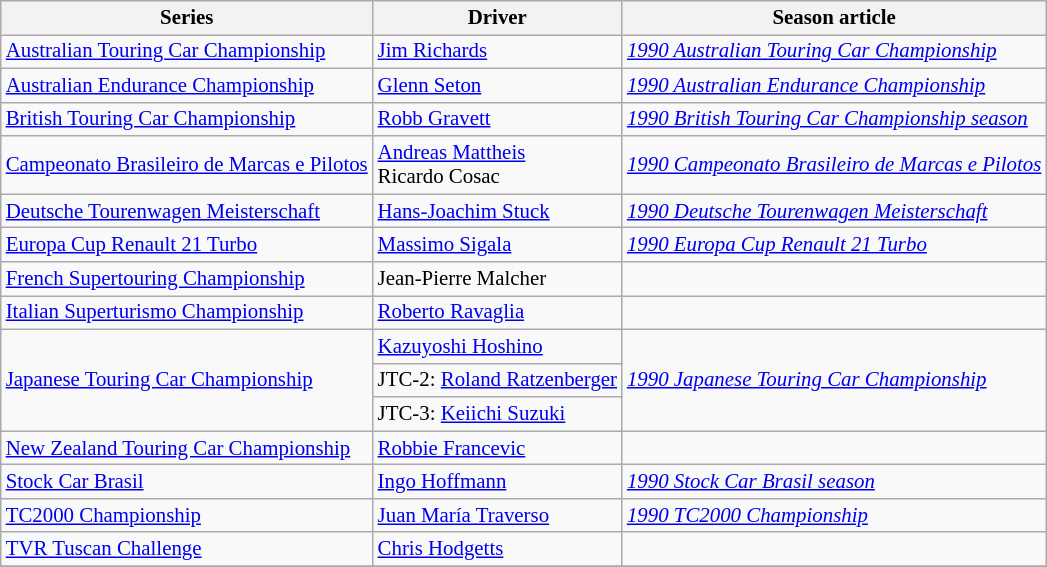<table class="wikitable" style="font-size: 87%;">
<tr>
<th>Series</th>
<th>Driver</th>
<th>Season article</th>
</tr>
<tr>
<td><a href='#'>Australian Touring Car Championship</a></td>
<td> <a href='#'>Jim Richards</a></td>
<td><em><a href='#'>1990 Australian Touring Car Championship</a></em></td>
</tr>
<tr>
<td><a href='#'>Australian Endurance Championship</a></td>
<td> <a href='#'>Glenn Seton</a></td>
<td><em><a href='#'>1990 Australian Endurance Championship</a></em></td>
</tr>
<tr>
<td><a href='#'>British Touring Car Championship</a></td>
<td> <a href='#'>Robb Gravett</a></td>
<td><em><a href='#'>1990 British Touring Car Championship season</a></em></td>
</tr>
<tr>
<td><a href='#'>Campeonato Brasileiro de Marcas e Pilotos</a></td>
<td> <a href='#'>Andreas Mattheis</a><br> Ricardo Cosac</td>
<td><em><a href='#'>1990 Campeonato Brasileiro de Marcas e Pilotos</a></em></td>
</tr>
<tr>
<td><a href='#'>Deutsche Tourenwagen Meisterschaft</a></td>
<td> <a href='#'>Hans-Joachim Stuck</a></td>
<td><em><a href='#'>1990 Deutsche Tourenwagen Meisterschaft</a></em></td>
</tr>
<tr>
<td><a href='#'>Europa Cup Renault 21 Turbo</a></td>
<td> <a href='#'>Massimo Sigala</a></td>
<td><em><a href='#'>1990 Europa Cup Renault 21 Turbo</a></em></td>
</tr>
<tr>
<td><a href='#'>French Supertouring Championship</a></td>
<td> Jean-Pierre Malcher</td>
<td></td>
</tr>
<tr>
<td><a href='#'>Italian Superturismo Championship</a></td>
<td> <a href='#'>Roberto Ravaglia</a></td>
<td></td>
</tr>
<tr>
<td rowspan=3><a href='#'>Japanese Touring Car Championship</a></td>
<td> <a href='#'>Kazuyoshi Hoshino</a></td>
<td rowspan=3><em><a href='#'>1990 Japanese Touring Car Championship</a></em></td>
</tr>
<tr>
<td>JTC-2:  <a href='#'>Roland Ratzenberger</a></td>
</tr>
<tr>
<td>JTC-3:  <a href='#'>Keiichi Suzuki</a></td>
</tr>
<tr>
<td><a href='#'>New Zealand Touring Car Championship</a></td>
<td> <a href='#'>Robbie Francevic</a></td>
<td></td>
</tr>
<tr>
<td><a href='#'>Stock Car Brasil</a></td>
<td> <a href='#'>Ingo Hoffmann</a></td>
<td><em><a href='#'>1990 Stock Car Brasil season</a></em></td>
</tr>
<tr>
<td><a href='#'>TC2000 Championship</a></td>
<td> <a href='#'>Juan María Traverso</a></td>
<td><em><a href='#'>1990 TC2000 Championship</a></em></td>
</tr>
<tr>
<td><a href='#'>TVR Tuscan Challenge</a></td>
<td> <a href='#'>Chris Hodgetts</a></td>
<td></td>
</tr>
<tr>
</tr>
</table>
